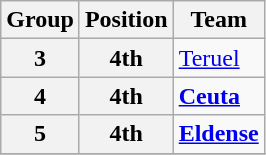<table class="wikitable">
<tr>
<th>Group</th>
<th>Position</th>
<th>Team</th>
</tr>
<tr>
<th>3</th>
<th>4th</th>
<td><a href='#'>Teruel</a></td>
</tr>
<tr>
<th>4</th>
<th>4th</th>
<td><strong><a href='#'>Ceuta</a></strong></td>
</tr>
<tr>
<th>5</th>
<th>4th</th>
<td><strong><a href='#'>Eldense</a></strong></td>
</tr>
<tr>
</tr>
</table>
